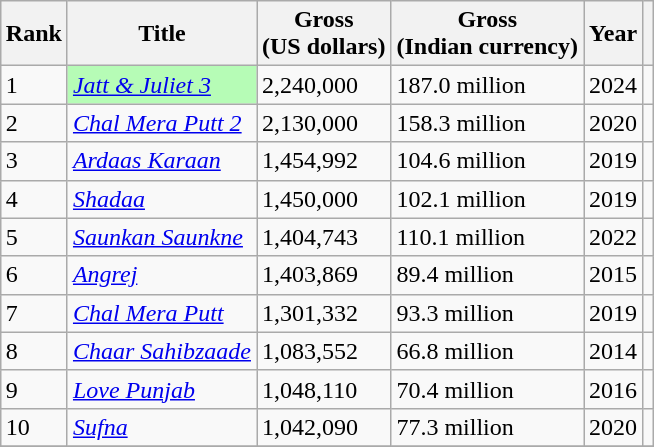<table class="wikitable sortable" style="margin:auto; margin:auto;">
<tr>
<th>Rank</th>
<th>Title</th>
<th>Gross <br> (US dollars)</th>
<th>Gross <br> (Indian currency)</th>
<th>Year</th>
<th class="unsortable"></th>
</tr>
<tr>
<td>1</td>
<td style="background:#b6fcb6;"><em><a href='#'>Jatt & Juliet 3</a></em> </td>
<td>2,240,000</td>
<td>187.0 million</td>
<td>2024</td>
<td></td>
</tr>
<tr>
<td>2</td>
<td><em><a href='#'>Chal Mera Putt 2</a></em></td>
<td>2,130,000</td>
<td>158.3 million</td>
<td>2020</td>
<td></td>
</tr>
<tr>
<td>3</td>
<td><em><a href='#'>Ardaas Karaan</a></em></td>
<td>1,454,992</td>
<td>104.6 million</td>
<td>2019</td>
<td></td>
</tr>
<tr>
<td>4</td>
<td><em><a href='#'>Shadaa</a></em></td>
<td>1,450,000</td>
<td>102.1 million</td>
<td>2019</td>
<td></td>
</tr>
<tr>
<td>5</td>
<td><em><a href='#'>Saunkan Saunkne</a></em></td>
<td>1,404,743</td>
<td>110.1 million</td>
<td>2022</td>
<td></td>
</tr>
<tr>
<td>6</td>
<td><em><a href='#'>Angrej</a></em></td>
<td>1,403,869</td>
<td>89.4 million</td>
<td>2015</td>
<td></td>
</tr>
<tr>
<td>7</td>
<td><em><a href='#'>Chal Mera Putt</a></em></td>
<td>1,301,332</td>
<td>93.3 million</td>
<td>2019</td>
<td></td>
</tr>
<tr>
<td>8</td>
<td><em><a href='#'>Chaar Sahibzaade</a></em></td>
<td>1,083,552</td>
<td>66.8 million</td>
<td>2014</td>
<td></td>
</tr>
<tr>
<td>9</td>
<td><em><a href='#'>Love Punjab</a></em></td>
<td>1,048,110</td>
<td>70.4 million</td>
<td>2016</td>
<td></td>
</tr>
<tr>
<td>10</td>
<td><em><a href='#'>Sufna</a></em></td>
<td>1,042,090</td>
<td>77.3 million</td>
<td>2020</td>
<td></td>
</tr>
<tr>
</tr>
</table>
